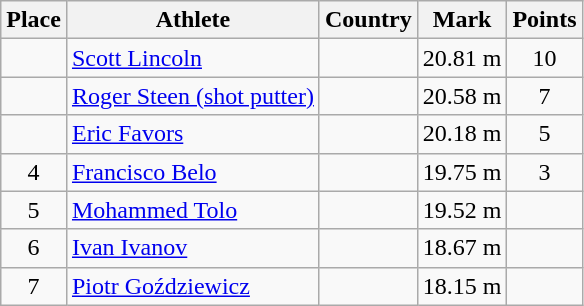<table class="wikitable">
<tr>
<th>Place</th>
<th>Athlete</th>
<th>Country</th>
<th>Mark</th>
<th>Points</th>
</tr>
<tr>
<td align=center></td>
<td><a href='#'>Scott Lincoln</a></td>
<td></td>
<td>20.81 m</td>
<td align=center>10</td>
</tr>
<tr>
<td align=center></td>
<td><a href='#'>Roger Steen (shot putter)</a></td>
<td></td>
<td>20.58 m</td>
<td align=center>7</td>
</tr>
<tr>
<td align=center></td>
<td><a href='#'>Eric Favors</a></td>
<td></td>
<td>20.18 m</td>
<td align=center>5</td>
</tr>
<tr>
<td align=center>4</td>
<td><a href='#'>Francisco Belo</a></td>
<td></td>
<td>19.75 m</td>
<td align=center>3</td>
</tr>
<tr>
<td align=center>5</td>
<td><a href='#'>Mohammed Tolo</a></td>
<td></td>
<td>19.52 m</td>
<td align=center></td>
</tr>
<tr>
<td align=center>6</td>
<td><a href='#'>Ivan Ivanov</a></td>
<td></td>
<td>18.67 m</td>
<td align=center></td>
</tr>
<tr>
<td align=center>7</td>
<td><a href='#'>Piotr Goździewicz</a></td>
<td></td>
<td>18.15 m</td>
<td align=center></td>
</tr>
</table>
